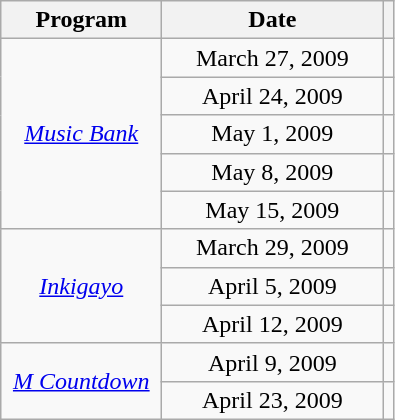<table class="wikitable" style="text-align:center">
<tr>
<th width="100">Program</th>
<th width="140">Date</th>
<th></th>
</tr>
<tr>
<td rowspan="5"><em><a href='#'>Music Bank</a></em></td>
<td>March 27, 2009</td>
<td></td>
</tr>
<tr>
<td>April 24, 2009</td>
<td></td>
</tr>
<tr>
<td>May 1, 2009</td>
<td></td>
</tr>
<tr>
<td>May 8, 2009</td>
<td></td>
</tr>
<tr>
<td>May 15, 2009</td>
<td></td>
</tr>
<tr>
<td rowspan="3"><em><a href='#'>Inkigayo</a></em></td>
<td>March 29, 2009</td>
<td></td>
</tr>
<tr>
<td>April 5, 2009</td>
<td></td>
</tr>
<tr>
<td>April 12, 2009</td>
<td></td>
</tr>
<tr>
<td rowspan="2"><em><a href='#'>M Countdown</a></em></td>
<td>April 9, 2009</td>
<td></td>
</tr>
<tr>
<td>April 23, 2009</td>
<td></td>
</tr>
</table>
